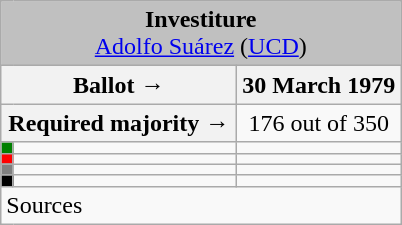<table class="wikitable" style="text-align:center;">
<tr>
<td colspan="3" align="center" bgcolor="#C0C0C0"><strong>Investiture</strong><br><a href='#'>Adolfo Suárez</a> (<a href='#'>UCD</a>)</td>
</tr>
<tr>
<th colspan="2" width="150px">Ballot →</th>
<th>30 March 1979</th>
</tr>
<tr>
<th colspan="2">Required majority →</th>
<td>176 out of 350 </td>
</tr>
<tr>
<th width="1px" style="background:green;"></th>
<td align="left"></td>
<td></td>
</tr>
<tr>
<th style="background:red;"></th>
<td align="left"></td>
<td></td>
</tr>
<tr>
<th style="background:gray;"></th>
<td align="left"></td>
<td></td>
</tr>
<tr>
<th style="background:black;"></th>
<td align="left"></td>
<td></td>
</tr>
<tr>
<td align="left" colspan="3">Sources</td>
</tr>
</table>
